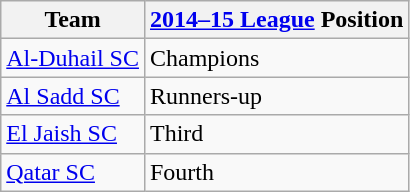<table class="wikitable">
<tr>
<th>Team</th>
<th><a href='#'>2014–15 League</a> Position</th>
</tr>
<tr>
<td><a href='#'>Al-Duhail SC</a></td>
<td>Champions</td>
</tr>
<tr>
<td><a href='#'>Al Sadd SC</a></td>
<td>Runners-up</td>
</tr>
<tr>
<td><a href='#'>El Jaish SC</a></td>
<td>Third</td>
</tr>
<tr>
<td><a href='#'>Qatar SC</a></td>
<td>Fourth</td>
</tr>
</table>
